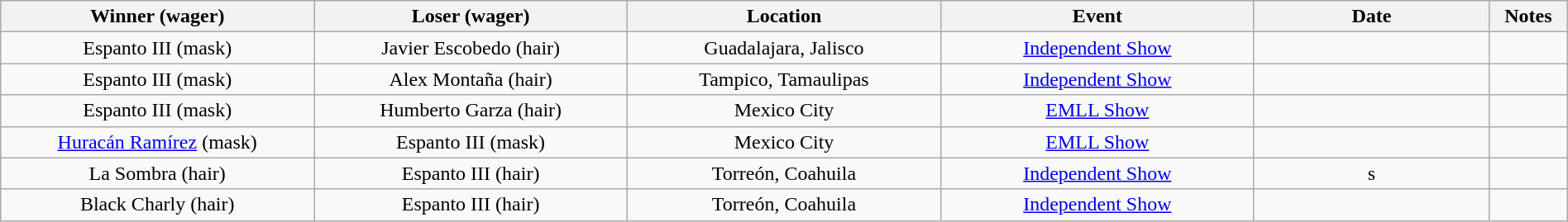<table class="wikitable sortable" width=100%  style="text-align: center">
<tr>
<th width=20% scope="col">Winner (wager)</th>
<th width=20% scope="col">Loser (wager)</th>
<th width=20% scope="col">Location</th>
<th width=20% scope="col">Event</th>
<th width=15% scope="col">Date</th>
<th class="unsortable" width=5% scope="col">Notes</th>
</tr>
<tr>
<td>Espanto III (mask)</td>
<td>Javier Escobedo (hair)</td>
<td>Guadalajara, Jalisco</td>
<td><a href='#'>Independent Show</a></td>
<td></td>
<td></td>
</tr>
<tr>
<td>Espanto III (mask)</td>
<td>Alex Montaña (hair)</td>
<td>Tampico, Tamaulipas</td>
<td><a href='#'>Independent Show</a></td>
<td></td>
<td></td>
</tr>
<tr>
<td>Espanto III (mask)</td>
<td>Humberto Garza (hair)</td>
<td>Mexico City</td>
<td><a href='#'>EMLL Show</a></td>
<td></td>
<td></td>
</tr>
<tr>
<td><a href='#'>Huracán Ramírez</a> (mask)</td>
<td>Espanto III (mask)</td>
<td>Mexico City</td>
<td><a href='#'>EMLL Show</a></td>
<td></td>
<td></td>
</tr>
<tr>
<td>La Sombra (hair)</td>
<td>Espanto III (hair)</td>
<td>Torreón, Coahuila</td>
<td><a href='#'>Independent Show</a></td>
<td>s</td>
<td></td>
</tr>
<tr>
<td>Black Charly (hair)</td>
<td>Espanto III (hair)</td>
<td>Torreón, Coahuila</td>
<td><a href='#'>Independent Show</a></td>
<td></td>
<td></td>
</tr>
</table>
